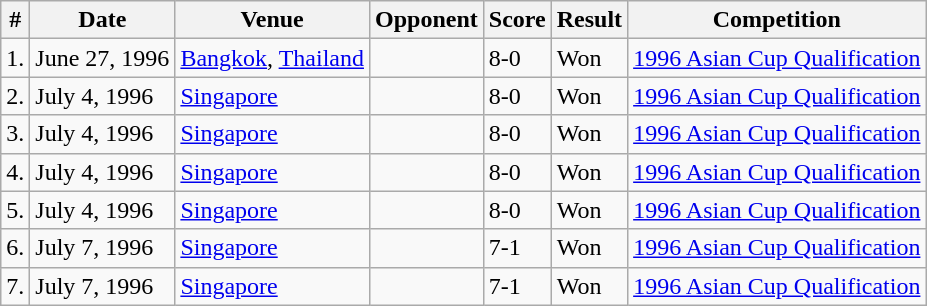<table class="wikitable">
<tr>
<th>#</th>
<th>Date</th>
<th>Venue</th>
<th>Opponent</th>
<th>Score</th>
<th>Result</th>
<th>Competition</th>
</tr>
<tr>
<td>1.</td>
<td>June 27, 1996</td>
<td><a href='#'>Bangkok</a>, <a href='#'>Thailand</a></td>
<td></td>
<td>8-0</td>
<td>Won</td>
<td><a href='#'>1996 Asian Cup Qualification</a></td>
</tr>
<tr>
<td>2.</td>
<td>July 4, 1996</td>
<td><a href='#'>Singapore</a></td>
<td></td>
<td>8-0</td>
<td>Won</td>
<td><a href='#'>1996 Asian Cup Qualification</a></td>
</tr>
<tr>
<td>3.</td>
<td>July 4, 1996</td>
<td><a href='#'>Singapore</a></td>
<td></td>
<td>8-0</td>
<td>Won</td>
<td><a href='#'>1996 Asian Cup Qualification</a></td>
</tr>
<tr>
<td>4.</td>
<td>July 4, 1996</td>
<td><a href='#'>Singapore</a></td>
<td></td>
<td>8-0</td>
<td>Won</td>
<td><a href='#'>1996 Asian Cup Qualification</a></td>
</tr>
<tr>
<td>5.</td>
<td>July 4, 1996</td>
<td><a href='#'>Singapore</a></td>
<td></td>
<td>8-0</td>
<td>Won</td>
<td><a href='#'>1996 Asian Cup Qualification</a></td>
</tr>
<tr>
<td>6.</td>
<td>July 7, 1996</td>
<td><a href='#'>Singapore</a></td>
<td></td>
<td>7-1</td>
<td>Won</td>
<td><a href='#'>1996 Asian Cup Qualification</a></td>
</tr>
<tr>
<td>7.</td>
<td>July 7, 1996</td>
<td><a href='#'>Singapore</a></td>
<td></td>
<td>7-1</td>
<td>Won</td>
<td><a href='#'>1996 Asian Cup Qualification</a></td>
</tr>
</table>
